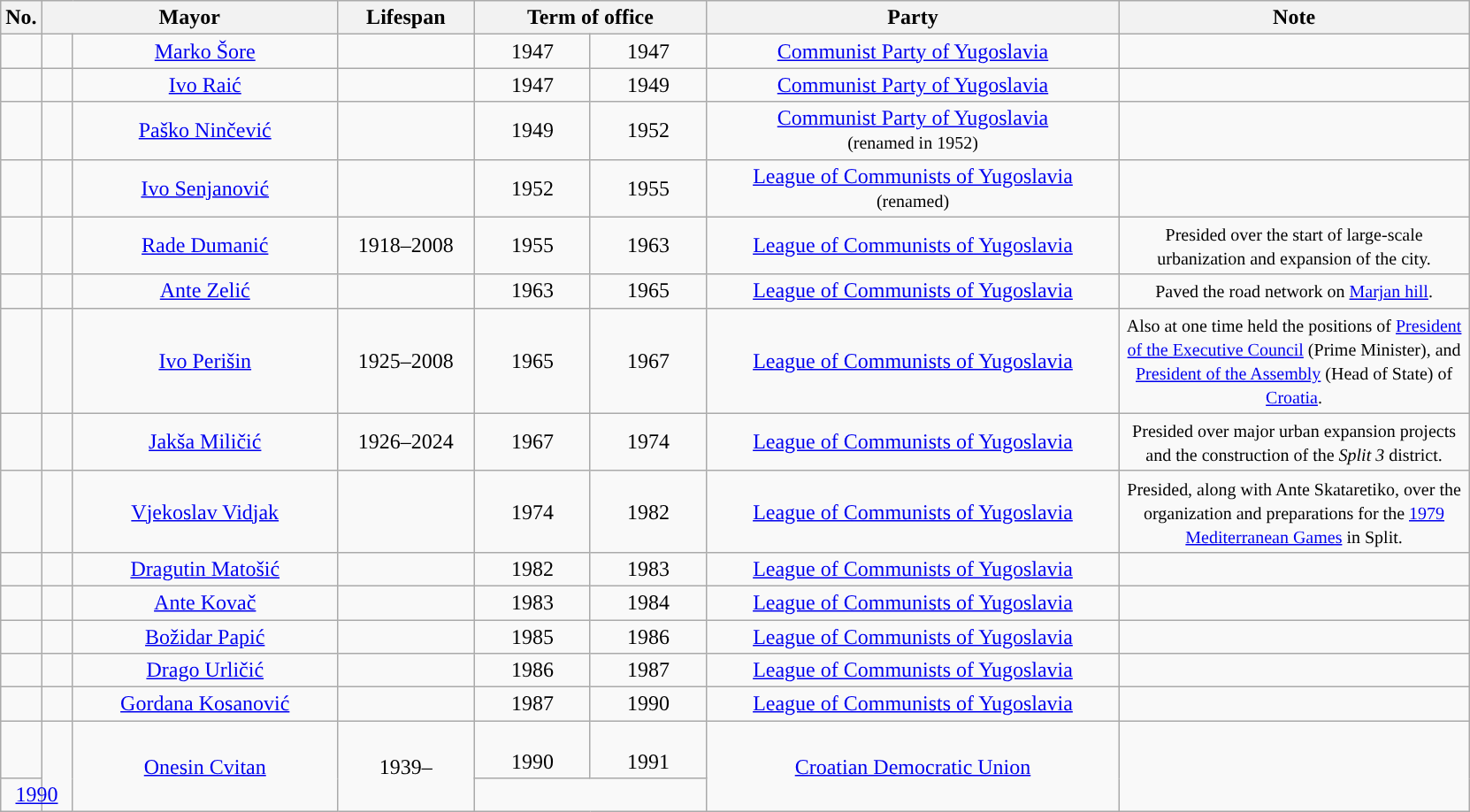<table class="wikitable" style="text-align:center;">
<tr>
<th>No.</th>
<th colspan=2>Mayor</th>
<th>Lifespan</th>
<th colspan=2>Term of office</th>
<th>Party</th>
<th>Note</th>
</tr>
<tr>
<td style="background: "></td>
<td style="width:1em;"></td>
<td style="width:12em;"><a href='#'>Marko Šore</a></td>
<td style="width:6em;"></td>
<td style="width:5em;"><small></small>1947</td>
<td style="width:5em;"><small></small>1947</td>
<td style="width:19em;"><a href='#'>Communist Party of Yugoslavia</a></td>
<td style="width:16em;"><small></small></td>
</tr>
<tr>
<td style="background: "></td>
<td style="width:1em;"></td>
<td style="width:12em;"><a href='#'>Ivo Raić</a></td>
<td style="width:6em;"></td>
<td style="width:5em;"><small></small>1947</td>
<td style="width:5em;"><small></small>1949</td>
<td style="width:19em;"><a href='#'>Communist Party of Yugoslavia</a></td>
<td style="width:16em;"><small></small></td>
</tr>
<tr>
<td style="background: "></td>
<td style="width:1em;"></td>
<td style="width:12em;"><a href='#'>Paško Ninčević</a></td>
<td style="width:6em;"></td>
<td style="width:5em;"><small></small>1949</td>
<td style="width:5em;"><small></small>1952</td>
<td style="width:19em;"><a href='#'>Communist Party of Yugoslavia</a><br><small>(renamed in 1952)</small></td>
<td style="width:16em;"><small></small></td>
</tr>
<tr>
<td style="background: "></td>
<td style="width:1em;"></td>
<td style="width:12em;"><a href='#'>Ivo Senjanović</a></td>
<td style="width:6em;"></td>
<td style="width:5em;"><small></small>1952</td>
<td style="width:5em;"><small></small>1955</td>
<td style="width:19em;"><a href='#'>League of Communists of Yugoslavia</a><br><small>(renamed)</small></td>
<td style="width:16em;"><small></small></td>
</tr>
<tr>
<td style="background: "></td>
<td style="width:1em;"></td>
<td style="width:12em;"><a href='#'>Rade Dumanić</a></td>
<td style="width:6em;">1918–2008</td>
<td style="width:5em;"><small></small>1955</td>
<td style="width:5em;"><small></small>1963</td>
<td style="width:19em;"><a href='#'>League of Communists of Yugoslavia</a></td>
<td style="width:16em;"><small>Presided over the start of large-scale urbanization and expansion of the city.</small></td>
</tr>
<tr>
<td style="background: "></td>
<td style="width:1em;"></td>
<td style="width:12em;"><a href='#'>Ante Zelić</a></td>
<td style="width:6em;"></td>
<td style="width:5em;"><small></small>1963</td>
<td style="width:5em;"><small></small>1965</td>
<td style="width:19em;"><a href='#'>League of Communists of Yugoslavia</a></td>
<td style="width:16em;"><small>Paved the road network on <a href='#'>Marjan hill</a>.</small></td>
</tr>
<tr>
<td style="background: "></td>
<td style="width:1em;"></td>
<td style="width:12em;"><a href='#'>Ivo Perišin</a></td>
<td style="width:6em;">1925–2008</td>
<td style="width:5em;"><small></small>1965</td>
<td style="width:5em;"><small></small>1967</td>
<td style="width:19em;"><a href='#'>League of Communists of Yugoslavia</a></td>
<td style="width:16em;"><small>Also at one time held the positions of <a href='#'>President of the Executive Council</a> (Prime Minister), and <a href='#'>President of the Assembly</a> (Head of State) of <a href='#'>Croatia</a>.</small></td>
</tr>
<tr>
<td style="background: "></td>
<td style="width:1em;"></td>
<td style="width:12em;"><a href='#'>Jakša Miličić</a></td>
<td style="width:6em;">1926–2024</td>
<td style="width:5em;"><small></small>1967</td>
<td style="width:5em;"><small></small>1974</td>
<td style="width:19em;"><a href='#'>League of Communists of Yugoslavia</a></td>
<td style="width:16em;"><small>Presided over major urban expansion projects and the construction of the <em>Split 3</em> district.</small></td>
</tr>
<tr>
<td style="background: "></td>
<td style="width:1em;"></td>
<td style="width:12em;"><a href='#'>Vjekoslav Vidjak</a></td>
<td style="width:6em;"></td>
<td style="width:5em;"><small></small>1974</td>
<td style="width:5em;"><small></small>1982</td>
<td style="width:19em;"><a href='#'>League of Communists of Yugoslavia</a></td>
<td style="width:16em;"><small>Presided, along with Ante Skataretiko, over the organization and preparations for the <a href='#'>1979 Mediterranean Games</a> in Split.</small></td>
</tr>
<tr>
<td style="background: "></td>
<td style="width:1em;"></td>
<td style="width:12em;"><a href='#'>Dragutin Matošić</a></td>
<td style="width:6em;"></td>
<td style="width:5em;"><small></small>1982</td>
<td style="width:5em;"><small></small>1983</td>
<td style="width:19em;"><a href='#'>League of Communists of Yugoslavia</a></td>
<td style="width:16em;"><small></small></td>
</tr>
<tr>
<td style="background: "></td>
<td style="width:1em;"></td>
<td style="width:12em;"><a href='#'>Ante Kovač</a></td>
<td style="width:6em;"></td>
<td style="width:5em;"><small></small>1983</td>
<td style="width:5em;"><small></small>1984</td>
<td style="width:19em;"><a href='#'>League of Communists of Yugoslavia</a></td>
<td style="width:16em;"><small></small></td>
</tr>
<tr>
<td style="background: "></td>
<td style="width:1em;"></td>
<td style="width:12em;"><a href='#'>Božidar Papić</a></td>
<td style="width:6em;"></td>
<td style="width:5em;"><small></small>1985</td>
<td style="width:5em;"><small></small>1986</td>
<td style="width:19em;"><a href='#'>League of Communists of Yugoslavia</a></td>
<td style="width:16em;"><small></small></td>
</tr>
<tr>
<td style="background: "></td>
<td style="width:1em;"></td>
<td style="width:12em;"><a href='#'>Drago Urličić</a></td>
<td style="width:6em;"></td>
<td style="width:5em;"><small></small>1986</td>
<td style="width:5em;"><small></small>1987</td>
<td style="width:19em;"><a href='#'>League of Communists of Yugoslavia</a></td>
<td style="width:16em;"><small></small></td>
</tr>
<tr>
<td style="background: "></td>
<td style="width:1em;"></td>
<td style="width:12em;"><a href='#'>Gordana Kosanović</a></td>
<td style="width:6em;"></td>
<td style="width:5em;"><small></small>1987</td>
<td style="width:5em;"><small></small>1990</td>
<td style="width:19em;"><a href='#'>League of Communists of Yugoslavia</a></td>
<td style="width:16em;"><small></small></td>
</tr>
<tr>
<td style="background: "></td>
<td style="width:1em;" rowspan="2"></td>
<td style="width:12em;" rowspan="2"><a href='#'>Onesin Cvitan</a></td>
<td style="width:6em;" rowspan="2">1939–</td>
<td style="width:5em;"><small></small><br>1990</td>
<td style="width:5em;"><small></small><br>1991</td>
<td style="width:19em;" rowspan="2"><a href='#'>Croatian Democratic Union</a></td>
<td style="width:16em;" rowspan="2"><small></small></td>
</tr>
<tr>
<td colspan="2" align="center"><a href='#'>1990</a></td>
</tr>
</table>
